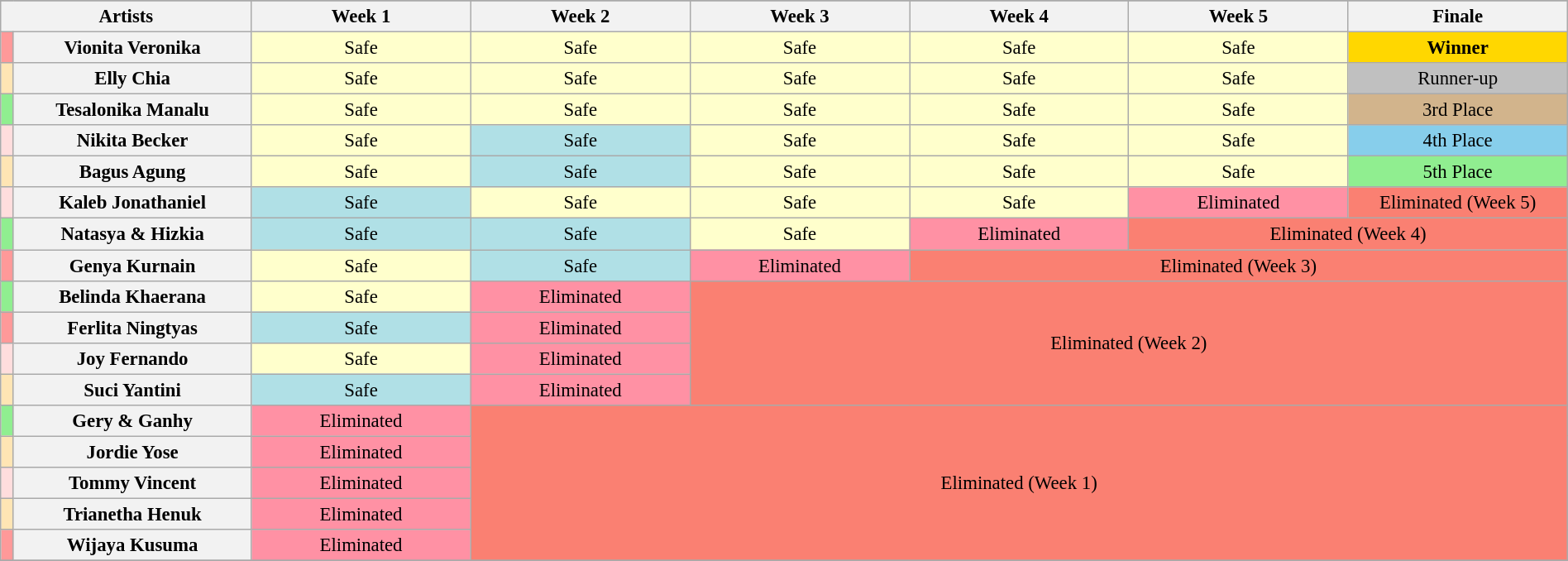<table class="wikitable"  style="text-align:center; font-size:95%; width:100%;">
<tr>
</tr>
<tr>
<th colspan="2">Artists</th>
<th style="width:14%;">Week 1</th>
<th style="width:14%;">Week 2</th>
<th style="width:14%;">Week 3</th>
<th style="width:14%;">Week 4</th>
<th style="width:14%;">Week 5</th>
<th style="width:14%;">Finale</th>
</tr>
<tr>
<th style="background:#ff9999;"></th>
<th>Vionita Veronika</th>
<td style="background:#FFFFCC;">Safe</td>
<td style="background:#FFFFCC;">Safe</td>
<td style="background:#FFFFCC;">Safe</td>
<td style="background:#FFFFCC;">Safe</td>
<td style="background:#FFFFCC;">Safe</td>
<td style="background:gold;"><strong>Winner</strong></td>
</tr>
<tr>
<th style="background:#ffe5b4;"></th>
<th>Elly Chia</th>
<td style="background:#FFFFCC;">Safe</td>
<td style="background:#FFFFCC;">Safe</td>
<td style="background:#FFFFCC;">Safe</td>
<td style="background:#FFFFCC;">Safe</td>
<td style="background:#FFFFCC;">Safe</td>
<td style="background:silver;">Runner-up</td>
</tr>
<tr>
<th style="background:#90ee90;"></th>
<th>Tesalonika Manalu</th>
<td style="background:#FFFFCC;">Safe</td>
<td style="background:#FFFFCC;">Safe</td>
<td style="background:#FFFFCC;">Safe</td>
<td style="background:#FFFFCC;">Safe</td>
<td style="background:#FFFFCC;">Safe</td>
<td style="background:tan;">3rd Place</td>
</tr>
<tr>
<th style="background:#ffdddd;"></th>
<th>Nikita Becker</th>
<td style="background:#FFFFCC;">Safe</td>
<td style="background:#B0E0E6;">Safe</td>
<td style="background:#FFFFCC;">Safe</td>
<td style="background:#FFFFCC;">Safe</td>
<td style="background:#FFFFCC;">Safe</td>
<td style="background:skyblue;">4th Place</td>
</tr>
<tr>
<th style="background:#ffe5b4;"></th>
<th>Bagus Agung</th>
<td style="background:#FFFFCC;">Safe</td>
<td style="background:#B0E0E6;">Safe</td>
<td style="background:#FFFFCC;">Safe</td>
<td style="background:#FFFFCC;">Safe</td>
<td style="background:#FFFFCC;">Safe</td>
<td style="background:lightgreen;">5th Place</td>
</tr>
<tr>
<th style="background:#ffdddd;"></th>
<th>Kaleb Jonathaniel</th>
<td style="background:#B0E0E6;">Safe</td>
<td style="background:#FFFFCC;">Safe</td>
<td style="background:#FFFFCC;">Safe</td>
<td style="background:#FFFFCC;">Safe</td>
<td style="background:#FF91A4;">Eliminated</td>
<td style="background:salmon;">Eliminated (Week 5)</td>
</tr>
<tr>
<th style="background:#90ee90;"></th>
<th>Natasya & Hizkia</th>
<td style="background:#B0E0E6;">Safe</td>
<td style="background:#B0E0E6;">Safe</td>
<td style="background:#FFFFCC;">Safe</td>
<td style="background:#FF91A4;">Eliminated</td>
<td colspan="2" style="background:salmon;">Eliminated (Week 4)</td>
</tr>
<tr>
<th style="background:#ff9999;"></th>
<th>Genya Kurnain</th>
<td style="background:#FFFFCC;">Safe</td>
<td style="background:#B0E0E6;">Safe</td>
<td style="background:#FF91A4;">Eliminated</td>
<td colspan="4" style="background:salmon;">Eliminated (Week 3)</td>
</tr>
<tr>
<th style="background:#90ee90;"></th>
<th>Belinda Khaerana</th>
<td style="background:#FFFFCC;">Safe</td>
<td style="background:#FF91A4;">Eliminated</td>
<td rowspan="4" colspan="5" style="background:salmon;">Eliminated (Week 2)</td>
</tr>
<tr>
<th style="background:#ff9999;"></th>
<th>Ferlita Ningtyas</th>
<td style="background:#B0E0E6;">Safe</td>
<td style="background:#FF91A4;">Eliminated</td>
</tr>
<tr>
<th style="background:#ffdddd;"></th>
<th>Joy Fernando</th>
<td style="background:#FFFFCC;">Safe</td>
<td style="background:#FF91A4;">Eliminated</td>
</tr>
<tr>
<th style="background:#ffe5b4;"></th>
<th>Suci Yantini</th>
<td style="background:#B0E0E6;">Safe</td>
<td style="background:#FF91A4;">Eliminated</td>
</tr>
<tr>
<th style="background:#90ee90;"></th>
<th>Gery & Ganhy</th>
<td style="background:#FF91A4;">Eliminated</td>
<td rowspan="5" colspan="5" style="background:salmon;">Eliminated (Week 1)</td>
</tr>
<tr>
<th style="background:#ffe5b4;"></th>
<th>Jordie Yose</th>
<td style="background:#FF91A4;">Eliminated</td>
</tr>
<tr>
<th style="background:#ffdddd;"></th>
<th>Tommy Vincent</th>
<td style="background:#FF91A4;">Eliminated</td>
</tr>
<tr>
<th style="background:#ffe5b4;"></th>
<th>Trianetha Henuk</th>
<td style="background:#FF91A4;">Eliminated</td>
</tr>
<tr>
<th style="background:#ff9999;"></th>
<th>Wijaya Kusuma</th>
<td style="background:#FF91A4;">Eliminated</td>
</tr>
<tr>
</tr>
</table>
